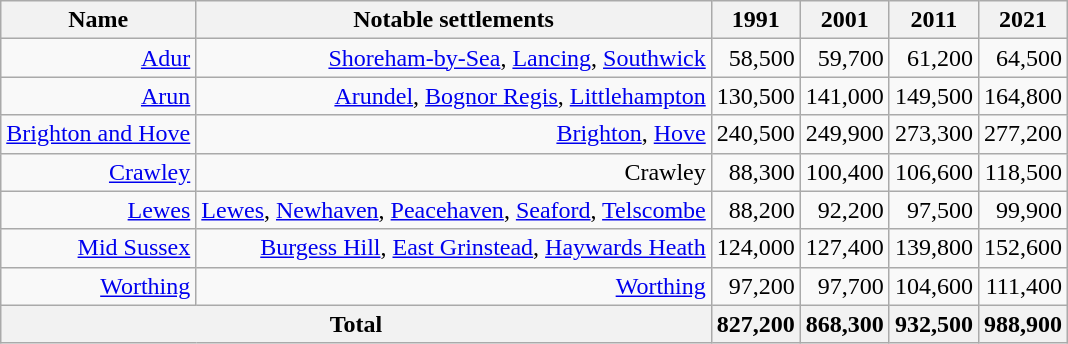<table class="wikitable sortable col1left col2left" style="text-align:right;">
<tr>
<th>Name</th>
<th>Notable settlements</th>
<th>1991</th>
<th>2001</th>
<th>2011</th>
<th>2021</th>
</tr>
<tr>
<td><a href='#'>Adur</a></td>
<td><a href='#'>Shoreham-by-Sea</a>, <a href='#'>Lancing</a>, <a href='#'>Southwick</a></td>
<td>58,500</td>
<td>59,700</td>
<td>61,200</td>
<td>64,500</td>
</tr>
<tr>
<td><a href='#'>Arun</a></td>
<td><a href='#'>Arundel</a>, <a href='#'>Bognor Regis</a>, <a href='#'>Littlehampton</a></td>
<td>130,500</td>
<td>141,000</td>
<td>149,500</td>
<td>164,800</td>
</tr>
<tr>
<td><a href='#'>Brighton and Hove</a></td>
<td><a href='#'>Brighton</a>, <a href='#'>Hove</a></td>
<td>240,500</td>
<td>249,900</td>
<td>273,300</td>
<td>277,200</td>
</tr>
<tr>
<td><a href='#'>Crawley</a></td>
<td>Crawley</td>
<td>88,300</td>
<td>100,400</td>
<td>106,600</td>
<td>118,500</td>
</tr>
<tr>
<td><a href='#'>Lewes</a></td>
<td><a href='#'>Lewes</a>, <a href='#'>Newhaven</a>, <a href='#'>Peacehaven</a>, <a href='#'>Seaford</a>, <a href='#'>Telscombe</a></td>
<td>88,200</td>
<td>92,200</td>
<td>97,500</td>
<td>99,900</td>
</tr>
<tr>
<td><a href='#'>Mid Sussex</a></td>
<td><a href='#'>Burgess Hill</a>, <a href='#'>East Grinstead</a>, <a href='#'>Haywards Heath</a></td>
<td>124,000</td>
<td>127,400</td>
<td>139,800</td>
<td>152,600</td>
</tr>
<tr>
<td><a href='#'>Worthing</a></td>
<td><a href='#'>Worthing</a></td>
<td>97,200</td>
<td>97,700</td>
<td>104,600</td>
<td>111,400</td>
</tr>
<tr>
<th colspan=2>Total</th>
<th>827,200</th>
<th>868,300</th>
<th>932,500</th>
<th>988,900</th>
</tr>
</table>
